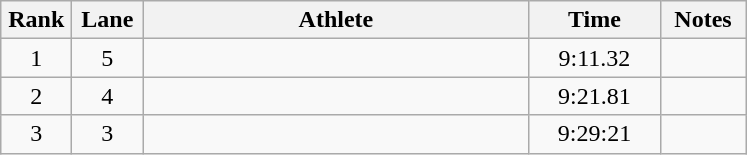<table class="wikitable sortable" style="text-align:center">
<tr>
<th width=40>Rank</th>
<th width=40>Lane</th>
<th width=250>Athlete</th>
<th width=80>Time</th>
<th width=50>Notes</th>
</tr>
<tr>
<td>1</td>
<td>5</td>
<td align=left></td>
<td>9:11.32</td>
<td></td>
</tr>
<tr>
<td>2</td>
<td>4</td>
<td align=left></td>
<td>9:21.81</td>
<td></td>
</tr>
<tr>
<td>3</td>
<td>3</td>
<td align=left></td>
<td>9:29:21</td>
<td></td>
</tr>
</table>
